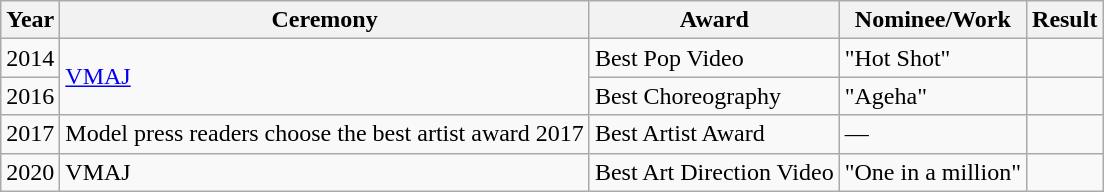<table class="wikitable">
<tr>
<th>Year</th>
<th>Ceremony</th>
<th>Award</th>
<th>Nominee/Work</th>
<th>Result</th>
</tr>
<tr>
<td>2014</td>
<td rowspan="2"><a href='#'>VMAJ</a></td>
<td>Best Pop Video</td>
<td>"Hot Shot"</td>
<td></td>
</tr>
<tr>
<td>2016</td>
<td>Best Choreography</td>
<td>"Ageha"</td>
<td></td>
</tr>
<tr>
<td>2017</td>
<td>Model press readers choose the best artist award 2017</td>
<td>Best Artist Award</td>
<td>—</td>
<td></td>
</tr>
<tr>
<td>2020</td>
<td>VMAJ</td>
<td>Best Art Direction Video</td>
<td>"One in a million"</td>
<td></td>
</tr>
</table>
